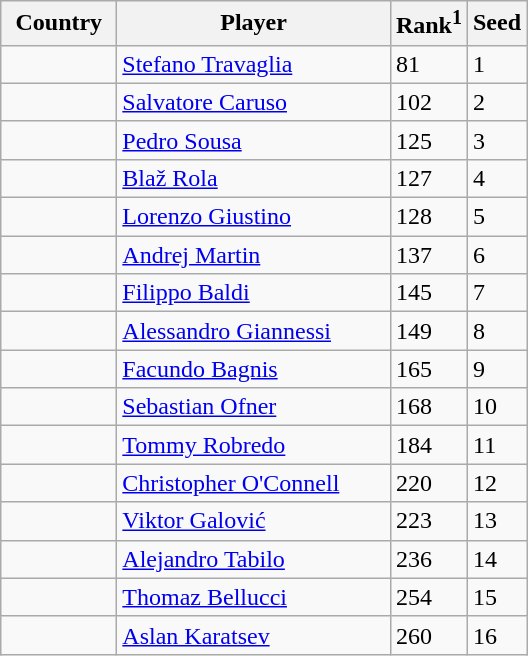<table class="sortable wikitable">
<tr>
<th width="70">Country</th>
<th width="175">Player</th>
<th>Rank<sup>1</sup></th>
<th>Seed</th>
</tr>
<tr>
<td></td>
<td><a href='#'>Stefano Travaglia</a></td>
<td>81</td>
<td>1</td>
</tr>
<tr>
<td></td>
<td><a href='#'>Salvatore Caruso</a></td>
<td>102</td>
<td>2</td>
</tr>
<tr>
<td></td>
<td><a href='#'>Pedro Sousa</a></td>
<td>125</td>
<td>3</td>
</tr>
<tr>
<td></td>
<td><a href='#'>Blaž Rola</a></td>
<td>127</td>
<td>4</td>
</tr>
<tr>
<td></td>
<td><a href='#'>Lorenzo Giustino</a></td>
<td>128</td>
<td>5</td>
</tr>
<tr>
<td></td>
<td><a href='#'>Andrej Martin</a></td>
<td>137</td>
<td>6</td>
</tr>
<tr>
<td></td>
<td><a href='#'>Filippo Baldi</a></td>
<td>145</td>
<td>7</td>
</tr>
<tr>
<td></td>
<td><a href='#'>Alessandro Giannessi</a></td>
<td>149</td>
<td>8</td>
</tr>
<tr>
<td></td>
<td><a href='#'>Facundo Bagnis</a></td>
<td>165</td>
<td>9</td>
</tr>
<tr>
<td></td>
<td><a href='#'>Sebastian Ofner</a></td>
<td>168</td>
<td>10</td>
</tr>
<tr>
<td></td>
<td><a href='#'>Tommy Robredo</a></td>
<td>184</td>
<td>11</td>
</tr>
<tr>
<td></td>
<td><a href='#'>Christopher O'Connell</a></td>
<td>220</td>
<td>12</td>
</tr>
<tr>
<td></td>
<td><a href='#'>Viktor Galović</a></td>
<td>223</td>
<td>13</td>
</tr>
<tr>
<td></td>
<td><a href='#'>Alejandro Tabilo</a></td>
<td>236</td>
<td>14</td>
</tr>
<tr>
<td></td>
<td><a href='#'>Thomaz Bellucci</a></td>
<td>254</td>
<td>15</td>
</tr>
<tr>
<td></td>
<td><a href='#'>Aslan Karatsev</a></td>
<td>260</td>
<td>16</td>
</tr>
</table>
